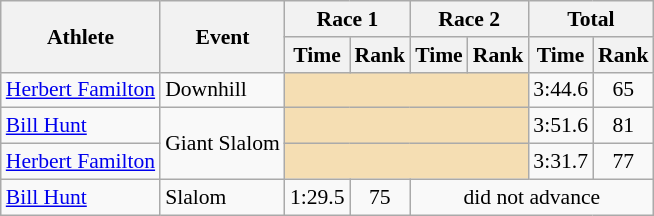<table class="wikitable" style="font-size:90%">
<tr>
<th rowspan="2">Athlete</th>
<th rowspan="2">Event</th>
<th colspan="2">Race 1</th>
<th colspan="2">Race 2</th>
<th colspan="2">Total</th>
</tr>
<tr>
<th>Time</th>
<th>Rank</th>
<th>Time</th>
<th>Rank</th>
<th>Time</th>
<th>Rank</th>
</tr>
<tr>
<td><a href='#'>Herbert Familton</a></td>
<td>Downhill</td>
<td colspan="4" bgcolor="wheat"></td>
<td align="center">3:44.6</td>
<td align="center">65</td>
</tr>
<tr>
<td><a href='#'>Bill Hunt</a></td>
<td rowspan="2">Giant Slalom</td>
<td colspan="4" bgcolor="wheat"></td>
<td align="center">3:51.6</td>
<td align="center">81</td>
</tr>
<tr>
<td><a href='#'>Herbert Familton</a></td>
<td colspan="4" bgcolor="wheat"></td>
<td align="center">3:31.7</td>
<td align="center">77</td>
</tr>
<tr>
<td><a href='#'>Bill Hunt</a></td>
<td>Slalom</td>
<td align="center">1:29.5</td>
<td align="center">75</td>
<td colspan="4" align="center">did not advance</td>
</tr>
</table>
